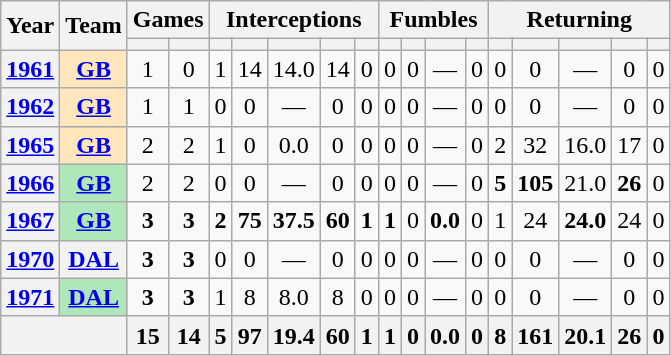<table class="wikitable" style="text-align:center;">
<tr>
<th rowspan="2">Year</th>
<th rowspan="2">Team</th>
<th colspan="2">Games</th>
<th colspan="5">Interceptions</th>
<th colspan="4">Fumbles</th>
<th colspan="5">Returning</th>
</tr>
<tr>
<th></th>
<th></th>
<th></th>
<th></th>
<th></th>
<th></th>
<th></th>
<th></th>
<th></th>
<th></th>
<th></th>
<th></th>
<th></th>
<th></th>
<th></th>
<th></th>
</tr>
<tr>
<th><a href='#'>1961</a></th>
<th style="background:#ffe6bd;"><a href='#'>GB</a></th>
<td>1</td>
<td>0</td>
<td>1</td>
<td>14</td>
<td>14.0</td>
<td>14</td>
<td>0</td>
<td>0</td>
<td>0</td>
<td>—</td>
<td>0</td>
<td>0</td>
<td>0</td>
<td>—</td>
<td>0</td>
<td>0</td>
</tr>
<tr>
<th><a href='#'>1962</a></th>
<th style="background:#ffe6bd;"><a href='#'>GB</a></th>
<td>1</td>
<td>1</td>
<td>0</td>
<td>0</td>
<td>—</td>
<td>0</td>
<td>0</td>
<td>0</td>
<td>0</td>
<td>—</td>
<td>0</td>
<td>0</td>
<td>0</td>
<td>—</td>
<td>0</td>
<td>0</td>
</tr>
<tr>
<th><a href='#'>1965</a></th>
<th style="background:#ffe6bd;"><a href='#'>GB</a></th>
<td>2</td>
<td>2</td>
<td>1</td>
<td>0</td>
<td>0.0</td>
<td>0</td>
<td>0</td>
<td>0</td>
<td>0</td>
<td>—</td>
<td>0</td>
<td>2</td>
<td>32</td>
<td>16.0</td>
<td>17</td>
<td>0</td>
</tr>
<tr>
<th><a href='#'>1966</a></th>
<th style="background:#afe6ba;"><a href='#'>GB</a></th>
<td>2</td>
<td>2</td>
<td>0</td>
<td>0</td>
<td>—</td>
<td>0</td>
<td>0</td>
<td>0</td>
<td>0</td>
<td>—</td>
<td>0</td>
<td><strong>5</strong></td>
<td><strong>105</strong></td>
<td>21.0</td>
<td><strong>26</strong></td>
<td>0</td>
</tr>
<tr>
<th><a href='#'>1967</a></th>
<th style="background:#afe6ba;"><a href='#'>GB</a></th>
<td><strong>3</strong></td>
<td><strong>3</strong></td>
<td><strong>2</strong></td>
<td><strong>75</strong></td>
<td><strong>37.5</strong></td>
<td><strong>60</strong></td>
<td><strong>1</strong></td>
<td><strong>1</strong></td>
<td>0</td>
<td><strong>0.0</strong></td>
<td>0</td>
<td>1</td>
<td>24</td>
<td><strong>24.0</strong></td>
<td>24</td>
<td>0</td>
</tr>
<tr>
<th><a href='#'>1970</a></th>
<th><a href='#'>DAL</a></th>
<td><strong>3</strong></td>
<td><strong>3</strong></td>
<td>0</td>
<td>0</td>
<td>—</td>
<td>0</td>
<td>0</td>
<td>0</td>
<td>0</td>
<td>—</td>
<td>0</td>
<td>0</td>
<td>0</td>
<td>—</td>
<td>0</td>
<td>0</td>
</tr>
<tr>
<th><a href='#'>1971</a></th>
<th style="background:#afe6ba;"><a href='#'>DAL</a></th>
<td><strong>3</strong></td>
<td><strong>3</strong></td>
<td>1</td>
<td>8</td>
<td>8.0</td>
<td>8</td>
<td>0</td>
<td>0</td>
<td>0</td>
<td>—</td>
<td>0</td>
<td>0</td>
<td>0</td>
<td>—</td>
<td>0</td>
<td>0</td>
</tr>
<tr>
<th colspan="2"></th>
<th>15</th>
<th>14</th>
<th>5</th>
<th>97</th>
<th>19.4</th>
<th>60</th>
<th>1</th>
<th>1</th>
<th>0</th>
<th>0.0</th>
<th>0</th>
<th>8</th>
<th>161</th>
<th>20.1</th>
<th>26</th>
<th>0</th>
</tr>
</table>
